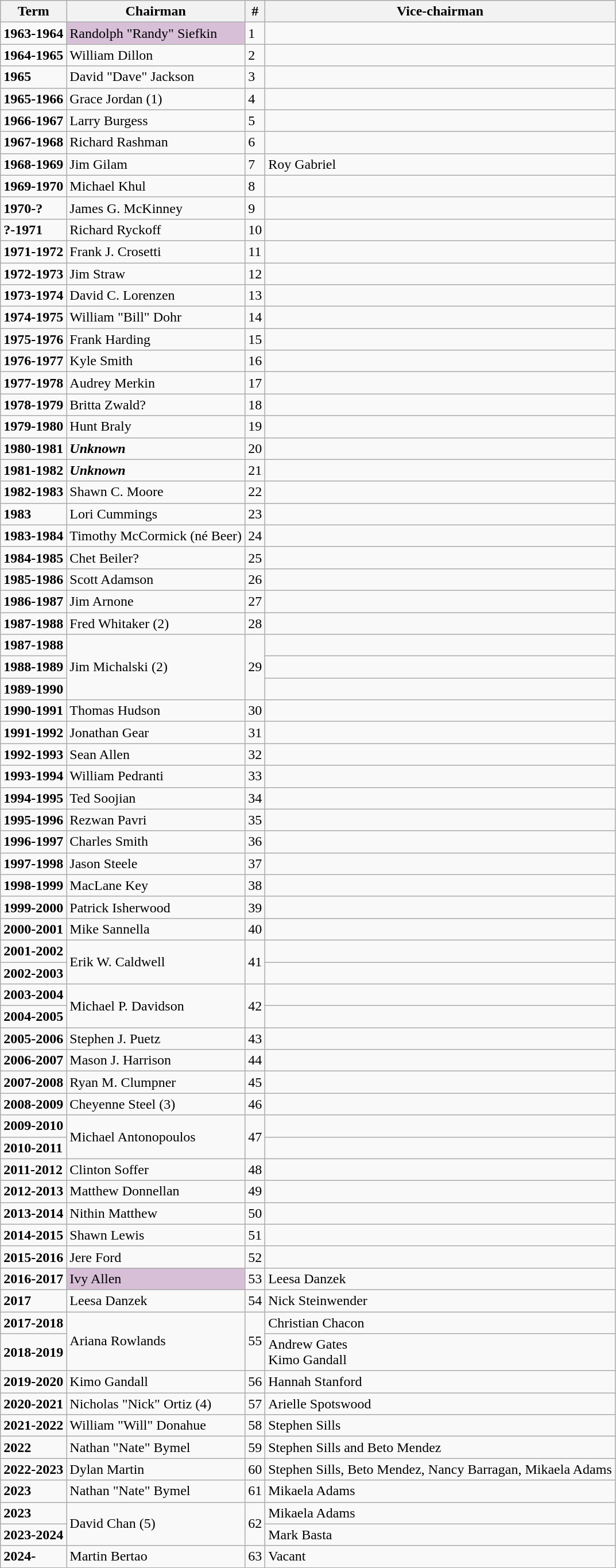<table class="wikitable mw-collapsible">
<tr>
<th>Term</th>
<th>Chairman</th>
<th>#</th>
<th>Vice-chairman</th>
</tr>
<tr>
<td><strong>1963-1964</strong></td>
<td style="background:thistle;">Randolph "Randy" Siefkin</td>
<td>1</td>
<td></td>
</tr>
<tr>
<td><strong>1964-1965</strong></td>
<td>William Dillon</td>
<td>2</td>
<td></td>
</tr>
<tr>
<td><strong>1965</strong></td>
<td>David "Dave" Jackson</td>
<td>3</td>
<td></td>
</tr>
<tr>
<td><strong>1965-1966</strong></td>
<td>Grace Jordan (1)</td>
<td>4</td>
<td></td>
</tr>
<tr>
<td><strong>1966-1967</strong></td>
<td>Larry Burgess</td>
<td>5</td>
<td></td>
</tr>
<tr>
<td><strong>1967-1968</strong></td>
<td>Richard Rashman</td>
<td>6</td>
<td></td>
</tr>
<tr>
<td><strong>1968-1969</strong></td>
<td>Jim Gilam</td>
<td>7</td>
<td>Roy Gabriel</td>
</tr>
<tr>
<td><strong>1969-1970</strong></td>
<td>Michael Khul</td>
<td>8</td>
<td></td>
</tr>
<tr>
<td><strong>1970-?</strong></td>
<td>James G. McKinney</td>
<td>9</td>
<td></td>
</tr>
<tr>
<td><strong>?-1971</strong></td>
<td>Richard Ryckoff</td>
<td>10</td>
<td></td>
</tr>
<tr>
<td><strong>1971-1972</strong></td>
<td>Frank J. Crosetti</td>
<td>11</td>
<td></td>
</tr>
<tr>
<td><strong>1972-1973</strong></td>
<td>Jim Straw</td>
<td>12</td>
<td></td>
</tr>
<tr>
<td><strong>1973-1974</strong></td>
<td>David C. Lorenzen</td>
<td>13</td>
<td></td>
</tr>
<tr>
<td><strong>1974-1975</strong></td>
<td>William "Bill" Dohr</td>
<td>14</td>
<td></td>
</tr>
<tr>
<td><strong>1975-1976</strong></td>
<td>Frank Harding</td>
<td>15</td>
<td></td>
</tr>
<tr>
<td><strong>1976-1977</strong></td>
<td>Kyle Smith</td>
<td>16</td>
<td></td>
</tr>
<tr>
<td><strong>1977-1978</strong></td>
<td>Audrey Merkin</td>
<td>17</td>
<td></td>
</tr>
<tr>
<td><strong>1978-1979</strong></td>
<td>Britta Zwald?</td>
<td>18</td>
<td></td>
</tr>
<tr>
<td><strong>1979-1980</strong></td>
<td>Hunt Braly</td>
<td>19</td>
<td></td>
</tr>
<tr>
<td><strong>1980-1981</strong></td>
<td><strong><em>Unknown</em></strong></td>
<td>20</td>
<td></td>
</tr>
<tr>
<td><strong>1981-1982</strong></td>
<td><strong><em>Unknown</em></strong></td>
<td>21</td>
<td></td>
</tr>
<tr>
<td><strong>1982-1983</strong></td>
<td>Shawn C. Moore</td>
<td>22</td>
<td></td>
</tr>
<tr>
<td><strong>1983</strong></td>
<td>Lori Cummings</td>
<td>23</td>
<td></td>
</tr>
<tr>
<td><strong>1983-1984</strong></td>
<td>Timothy McCormick (né Beer)</td>
<td>24</td>
<td></td>
</tr>
<tr>
<td><strong>1984-1985</strong></td>
<td>Chet Beiler?</td>
<td>25</td>
<td></td>
</tr>
<tr>
<td><strong>1985-1986</strong></td>
<td>Scott Adamson</td>
<td>26</td>
<td></td>
</tr>
<tr>
<td><strong>1986-1987</strong></td>
<td>Jim Arnone</td>
<td>27</td>
<td></td>
</tr>
<tr>
<td><strong>1987-1988</strong></td>
<td>Fred Whitaker (2)</td>
<td>28</td>
<td></td>
</tr>
<tr>
<td><strong>1987-1988</strong></td>
<td rowspan="3">Jim Michalski (2)</td>
<td rowspan="3">29</td>
</tr>
<tr>
<td><strong>1988-1989</strong></td>
<td></td>
</tr>
<tr>
<td><strong>1989-1990</strong></td>
<td></td>
</tr>
<tr>
<td><strong>1990-1991</strong></td>
<td>Thomas Hudson</td>
<td>30</td>
</tr>
<tr>
<td><strong>1991-1992</strong></td>
<td>Jonathan Gear</td>
<td>31</td>
<td></td>
</tr>
<tr>
<td><strong>1992-1993</strong></td>
<td>Sean Allen</td>
<td>32</td>
<td></td>
</tr>
<tr>
<td><strong>1993-1994</strong></td>
<td>William Pedranti</td>
<td>33</td>
<td></td>
</tr>
<tr>
<td><strong>1994-1995</strong></td>
<td>Ted Soojian</td>
<td>34</td>
<td></td>
</tr>
<tr>
<td><strong>1995-1996</strong></td>
<td>Rezwan Pavri</td>
<td>35</td>
<td></td>
</tr>
<tr>
<td><strong>1996-1997</strong></td>
<td>Charles Smith</td>
<td>36</td>
<td></td>
</tr>
<tr>
<td><strong>1997-1998</strong></td>
<td>Jason Steele</td>
<td>37</td>
<td></td>
</tr>
<tr>
<td><strong>1998-1999</strong></td>
<td>MacLane Key</td>
<td>38</td>
<td></td>
</tr>
<tr>
<td><strong>1999-2000</strong></td>
<td>Patrick Isherwood</td>
<td>39</td>
<td></td>
</tr>
<tr>
<td><strong>2000-2001</strong></td>
<td>Mike Sannella</td>
<td>40</td>
<td></td>
</tr>
<tr>
<td><strong>2001-2002</strong></td>
<td rowspan="2">Erik W. Caldwell</td>
<td rowspan="2">41</td>
<td></td>
</tr>
<tr>
<td><strong>2002-2003</strong></td>
<td></td>
</tr>
<tr>
<td><strong>2003-2004</strong></td>
<td rowspan="2">Michael P. Davidson</td>
<td rowspan="2">42</td>
<td></td>
</tr>
<tr>
<td><strong>2004-2005</strong></td>
<td></td>
</tr>
<tr>
<td><strong>2005-2006</strong></td>
<td>Stephen J. Puetz</td>
<td>43</td>
<td></td>
</tr>
<tr>
<td><strong>2006-2007</strong></td>
<td>Mason J. Harrison</td>
<td>44</td>
<td></td>
</tr>
<tr>
<td><strong>2007-2008</strong></td>
<td>Ryan M. Clumpner</td>
<td>45</td>
<td></td>
</tr>
<tr>
<td><strong>2008-2009</strong></td>
<td>Cheyenne Steel (3)</td>
<td>46</td>
<td></td>
</tr>
<tr>
<td><strong>2009-2010</strong></td>
<td rowspan="2">Michael Antonopoulos</td>
<td rowspan="2">47</td>
<td></td>
</tr>
<tr>
<td><strong>2010-2011</strong></td>
<td></td>
</tr>
<tr>
<td><strong>2011-2012</strong></td>
<td>Clinton Soffer</td>
<td>48</td>
<td></td>
</tr>
<tr>
<td><strong>2012-2013</strong></td>
<td>Matthew Donnellan</td>
<td>49</td>
<td></td>
</tr>
<tr>
<td><strong>2013-2014</strong></td>
<td>Nithin Matthew</td>
<td>50</td>
<td></td>
</tr>
<tr>
<td><strong>2014-2015</strong></td>
<td>Shawn Lewis</td>
<td>51</td>
<td></td>
</tr>
<tr>
<td><strong>2015-2016</strong></td>
<td>Jere Ford</td>
<td>52</td>
<td></td>
</tr>
<tr>
<td><strong>2016-2017</strong></td>
<td style="background:thistle;">Ivy Allen</td>
<td>53</td>
<td>Leesa Danzek</td>
</tr>
<tr>
<td><strong>2017</strong></td>
<td>Leesa Danzek</td>
<td>54</td>
<td>Nick Steinwender</td>
</tr>
<tr>
<td><strong>2017-2018</strong></td>
<td rowspan="2" >Ariana Rowlands</td>
<td rowspan="2">55</td>
<td>Christian Chacon</td>
</tr>
<tr>
<td><strong>2018-2019</strong></td>
<td>Andrew Gates<br>Kimo Gandall</td>
</tr>
<tr>
<td><strong>2019-2020</strong></td>
<td>Kimo Gandall</td>
<td>56</td>
<td>Hannah Stanford</td>
</tr>
<tr>
<td><strong>2020-2021</strong></td>
<td>Nicholas "Nick" Ortiz (4)</td>
<td>57</td>
<td>Arielle Spotswood</td>
</tr>
<tr>
<td><strong>2021-2022</strong></td>
<td>William "Will" Donahue</td>
<td>58</td>
<td>Stephen Sills</td>
</tr>
<tr>
<td><strong>2022</strong></td>
<td>Nathan "Nate" Bymel</td>
<td>59</td>
<td>Stephen Sills and Beto Mendez</td>
</tr>
<tr>
<td><strong>2022-2023</strong></td>
<td>Dylan Martin</td>
<td>60</td>
<td>Stephen Sills, Beto Mendez, Nancy Barragan, Mikaela Adams</td>
</tr>
<tr>
<td><strong>2023</strong></td>
<td>Nathan "Nate" Bymel</td>
<td>61</td>
<td>Mikaela Adams</td>
</tr>
<tr>
<td><strong>2023</strong></td>
<td rowspan="2" >David Chan (5)</td>
<td rowspan="2">62</td>
<td>Mikaela Adams</td>
</tr>
<tr>
<td><strong>2023-2024</strong></td>
<td>Mark Basta</td>
</tr>
<tr>
<td><strong>2024-</strong></td>
<td>Martin Bertao</td>
<td>63</td>
<td>Vacant</td>
</tr>
</table>
